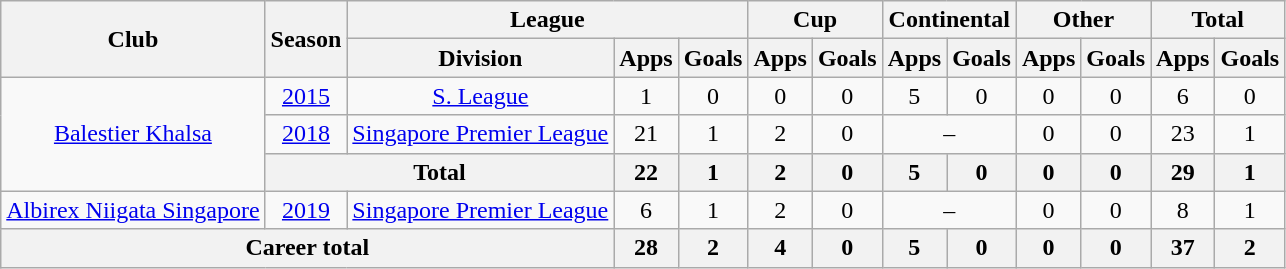<table class="wikitable" style="text-align: center">
<tr>
<th rowspan="2">Club</th>
<th rowspan="2">Season</th>
<th colspan="3">League</th>
<th colspan="2">Cup</th>
<th colspan="2">Continental</th>
<th colspan="2">Other</th>
<th colspan="2">Total</th>
</tr>
<tr>
<th>Division</th>
<th>Apps</th>
<th>Goals</th>
<th>Apps</th>
<th>Goals</th>
<th>Apps</th>
<th>Goals</th>
<th>Apps</th>
<th>Goals</th>
<th>Apps</th>
<th>Goals</th>
</tr>
<tr>
<td rowspan="3"><a href='#'>Balestier Khalsa</a></td>
<td><a href='#'>2015</a></td>
<td><a href='#'>S. League</a></td>
<td>1</td>
<td>0</td>
<td>0</td>
<td>0</td>
<td>5</td>
<td>0</td>
<td>0</td>
<td>0</td>
<td>6</td>
<td>0</td>
</tr>
<tr>
<td><a href='#'>2018</a></td>
<td><a href='#'>Singapore Premier League</a></td>
<td>21</td>
<td>1</td>
<td>2</td>
<td>0</td>
<td colspan="2">–</td>
<td>0</td>
<td>0</td>
<td>23</td>
<td>1</td>
</tr>
<tr>
<th colspan=2>Total</th>
<th>22</th>
<th>1</th>
<th>2</th>
<th>0</th>
<th>5</th>
<th>0</th>
<th>0</th>
<th>0</th>
<th>29</th>
<th>1</th>
</tr>
<tr>
<td><a href='#'>Albirex Niigata Singapore</a></td>
<td><a href='#'>2019</a></td>
<td><a href='#'>Singapore Premier League</a></td>
<td>6</td>
<td>1</td>
<td>2</td>
<td>0</td>
<td colspan="2">–</td>
<td>0</td>
<td>0</td>
<td>8</td>
<td>1</td>
</tr>
<tr>
<th colspan=3>Career total</th>
<th>28</th>
<th>2</th>
<th>4</th>
<th>0</th>
<th>5</th>
<th>0</th>
<th>0</th>
<th>0</th>
<th>37</th>
<th>2</th>
</tr>
</table>
